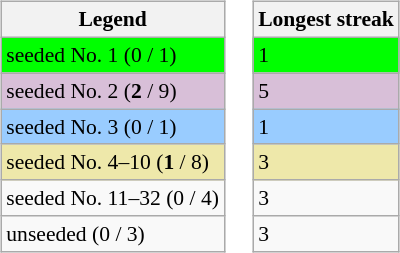<table>
<tr valign=top>
<td><br><table class="wikitable" style=font-size:90%>
<tr>
<th>Legend</th>
</tr>
<tr bgcolor=lime>
<td>seeded No. 1 (0 / 1)</td>
</tr>
<tr bgcolor=thistle>
<td>seeded No. 2 (<strong>2</strong> / 9)</td>
</tr>
<tr bgcolor=#9cf>
<td>seeded No. 3 (0 / 1)</td>
</tr>
<tr bgcolor=eee8aa>
<td>seeded No. 4–10 (<strong>1</strong> / 8)</td>
</tr>
<tr>
<td>seeded No. 11–32 (0 / 4)</td>
</tr>
<tr>
<td>unseeded (0 / 3)</td>
</tr>
</table>
</td>
<td><br><table class="wikitable" style=font-size:90%>
<tr>
<th>Longest streak</th>
</tr>
<tr bgcolor=lime>
<td>1</td>
</tr>
<tr bgcolor=thistle>
<td>5</td>
</tr>
<tr bgcolor=#9cf>
<td>1</td>
</tr>
<tr bgcolor=eee8aa>
<td>3</td>
</tr>
<tr>
<td>3</td>
</tr>
<tr>
<td>3</td>
</tr>
</table>
</td>
</tr>
</table>
